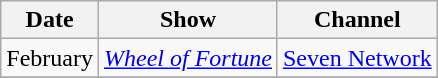<table class="wikitable">
<tr>
<th>Date</th>
<th>Show</th>
<th>Channel</th>
</tr>
<tr>
<td>February</td>
<td><em><a href='#'>Wheel of Fortune</a></em></td>
<td><a href='#'>Seven Network</a></td>
</tr>
<tr>
</tr>
</table>
